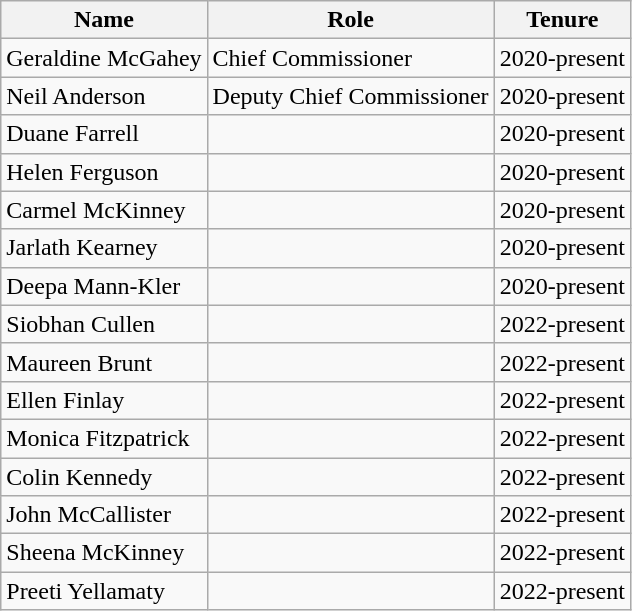<table class="wikitable">
<tr>
<th>Name</th>
<th>Role</th>
<th>Tenure</th>
</tr>
<tr>
<td>Geraldine McGahey </td>
<td>Chief Commissioner</td>
<td>2020-present</td>
</tr>
<tr>
<td>Neil Anderson</td>
<td>Deputy Chief Commissioner</td>
<td>2020-present</td>
</tr>
<tr>
<td>Duane Farrell</td>
<td></td>
<td>2020-present</td>
</tr>
<tr>
<td>Helen Ferguson</td>
<td></td>
<td>2020-present</td>
</tr>
<tr>
<td>Carmel McKinney </td>
<td></td>
<td>2020-present</td>
</tr>
<tr>
<td>Jarlath Kearney</td>
<td></td>
<td>2020-present</td>
</tr>
<tr>
<td>Deepa Mann-Kler</td>
<td></td>
<td>2020-present</td>
</tr>
<tr>
<td>Siobhan Cullen</td>
<td></td>
<td>2022-present</td>
</tr>
<tr>
<td>Maureen Brunt</td>
<td></td>
<td>2022-present</td>
</tr>
<tr>
<td>Ellen Finlay</td>
<td></td>
<td>2022-present</td>
</tr>
<tr>
<td>Monica Fitzpatrick </td>
<td></td>
<td>2022-present</td>
</tr>
<tr>
<td>Colin Kennedy</td>
<td></td>
<td>2022-present</td>
</tr>
<tr>
<td>John McCallister</td>
<td></td>
<td>2022-present</td>
</tr>
<tr>
<td>Sheena McKinney</td>
<td></td>
<td>2022-present</td>
</tr>
<tr>
<td>Preeti Yellamaty</td>
<td></td>
<td>2022-present</td>
</tr>
</table>
